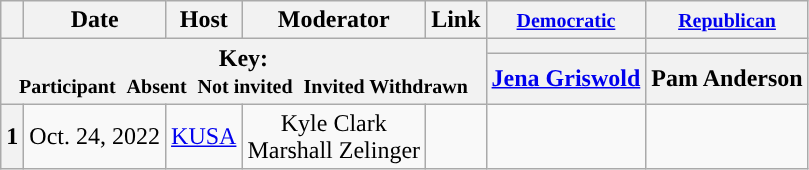<table class="wikitable" style="text-align:center;">
<tr>
<th scope="col"></th>
<th scope="col">Date</th>
<th scope="col">Host</th>
<th scope="col">Moderator</th>
<th scope="col">Link</th>
<th scope="col"><small><a href='#'>Democratic</a></small></th>
<th scope="col"><small><a href='#'>Republican</a></small></th>
</tr>
<tr>
<th colspan="5" rowspan="2">Key:<br> <small>Participant </small>  <small>Absent </small>  <small>Not invited </small>  <small>Invited  Withdrawn</small></th>
<th scope="col" style="background:"></th>
<th scope="col" style="background:"></th>
</tr>
<tr>
<th scope="col"><a href='#'>Jena Griswold</a></th>
<th scope="col">Pam Anderson</th>
</tr>
<tr>
<th>1</th>
<td style="white-space:nowrap;">Oct. 24, 2022</td>
<td style="white-space:nowrap;"><a href='#'>KUSA</a></td>
<td style="white-space:nowrap;">Kyle Clark<br>Marshall Zelinger</td>
<td style="white-space:nowrap;"></td>
<td></td>
<td></td>
</tr>
</table>
